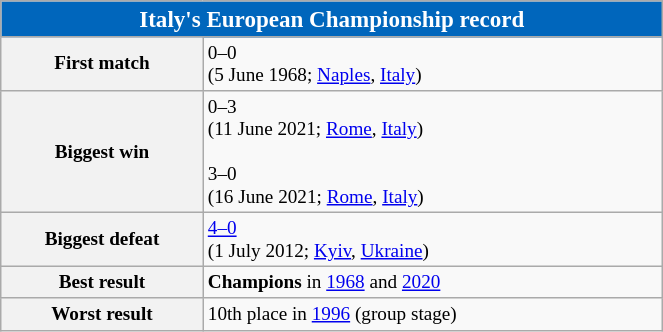<table class="wikitable collapsible collapsed" style="width:35%;font-size:80%">
<tr style="color:white">
<th style="background:#0066bc;width:20%" colspan="6"><big>Italy's European Championship record</big></th>
</tr>
<tr>
<th width=10%>First match</th>
<td width=23%><div> 0–0 <br> (5 June 1968; <a href='#'>Naples</a>, <a href='#'>Italy</a>)</div></td>
</tr>
<tr>
<th width=10%>Biggest win</th>
<td width=23%><div> 0–3 <br>(11 June 2021; <a href='#'>Rome</a>, <a href='#'>Italy</a>)</div><br><div> 3–0 <br>(16 June 2021; <a href='#'>Rome</a>, <a href='#'>Italy</a>)</div></td>
</tr>
<tr>
<th width=10%>Biggest defeat</th>
<td width=23%><div> <a href='#'>4–0</a> <br>(1 July 2012; <a href='#'>Kyiv</a>, <a href='#'>Ukraine</a>)</div></td>
</tr>
<tr>
<th width=10%>Best result</th>
<td width=23%><div><strong>Champions</strong> in <a href='#'>1968</a> and <a href='#'>2020</a></div></td>
</tr>
<tr>
<th width=10%>Worst result</th>
<td width=23%><div>10th place in <a href='#'>1996</a> (group stage)</div></td>
</tr>
</table>
